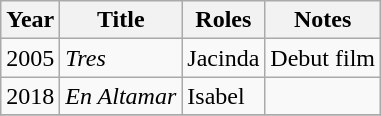<table class="wikitable sortable">
<tr>
<th>Year</th>
<th>Title</th>
<th>Roles</th>
<th>Notes</th>
</tr>
<tr>
<td>2005</td>
<td><em>Tres</em></td>
<td>Jacinda</td>
<td>Debut film</td>
</tr>
<tr>
<td>2018</td>
<td><em>En Altamar</em></td>
<td>Isabel</td>
<td></td>
</tr>
<tr>
</tr>
</table>
